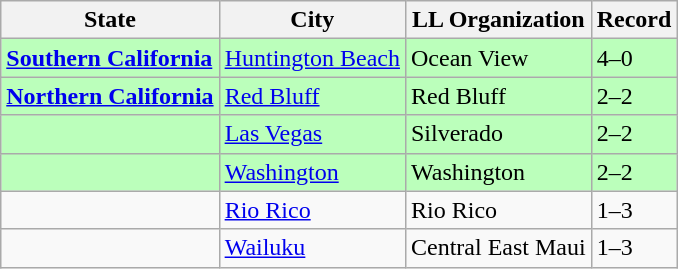<table class="wikitable">
<tr>
<th>State</th>
<th>City</th>
<th>LL Organization</th>
<th>Record</th>
</tr>
<tr bgcolor=#bbffbb>
<td><strong> <a href='#'>Southern California</a></strong></td>
<td><a href='#'>Huntington Beach</a></td>
<td>Ocean View</td>
<td>4–0</td>
</tr>
<tr bgcolor=#bbffbb>
<td><strong> <a href='#'>Northern California</a></strong></td>
<td><a href='#'>Red Bluff</a></td>
<td>Red Bluff</td>
<td>2–2</td>
</tr>
<tr bgcolor=#bbffbb>
<td><strong></strong></td>
<td><a href='#'>Las Vegas</a></td>
<td>Silverado</td>
<td>2–2</td>
</tr>
<tr bgcolor=#bbffbb>
<td><strong></strong></td>
<td><a href='#'>Washington</a></td>
<td>Washington</td>
<td>2–2</td>
</tr>
<tr>
<td><strong></strong></td>
<td><a href='#'>Rio Rico</a></td>
<td>Rio Rico</td>
<td>1–3</td>
</tr>
<tr>
<td><strong></strong></td>
<td><a href='#'>Wailuku</a></td>
<td>Central East Maui</td>
<td>1–3</td>
</tr>
</table>
